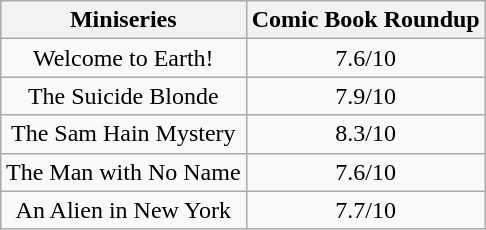<table align="right" class="wikitable" style="text-align: center">
<tr>
<th>Miniseries</th>
<th>Comic Book Roundup</th>
</tr>
<tr>
<td>Welcome to Earth!</td>
<td>7.6/10</td>
</tr>
<tr>
<td>The Suicide Blonde</td>
<td>7.9/10</td>
</tr>
<tr>
<td>The Sam Hain Mystery</td>
<td>8.3/10</td>
</tr>
<tr>
<td>The Man with No Name</td>
<td>7.6/10</td>
</tr>
<tr>
<td>An Alien in New York</td>
<td>7.7/10</td>
</tr>
</table>
